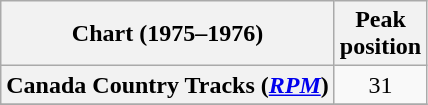<table class="wikitable sortable plainrowheaders" style="text-align:center">
<tr>
<th scope="col">Chart (1975–1976)</th>
<th scope="col">Peak<br>position</th>
</tr>
<tr>
<th scope="row">Canada Country Tracks (<em><a href='#'>RPM</a></em>)</th>
<td align="center">31</td>
</tr>
<tr>
</tr>
</table>
